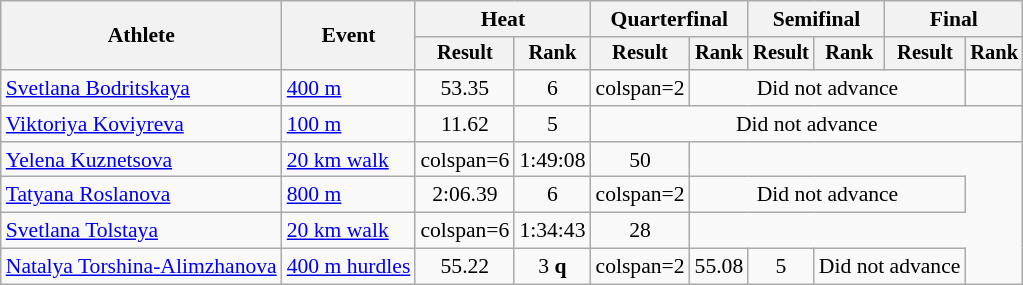<table class=wikitable style="font-size:90%">
<tr>
<th rowspan="2">Athlete</th>
<th rowspan="2">Event</th>
<th colspan="2">Heat</th>
<th colspan="2">Quarterfinal</th>
<th colspan="2">Semifinal</th>
<th colspan="2">Final</th>
</tr>
<tr style="font-size:95%">
<th>Result</th>
<th>Rank</th>
<th>Result</th>
<th>Rank</th>
<th>Result</th>
<th>Rank</th>
<th>Result</th>
<th>Rank</th>
</tr>
<tr align=center>
<td align=left><a href='#'>Svetlana Bodritskaya</a></td>
<td align=left><a href='#'>400 m</a></td>
<td>53.35</td>
<td>6</td>
<td>colspan=2 </td>
<td colspan=4>Did not advance</td>
</tr>
<tr align=center>
<td align=left><a href='#'>Viktoriya Koviyreva</a></td>
<td align=left><a href='#'>100 m</a></td>
<td>11.62</td>
<td>5</td>
<td colspan=6>Did not advance</td>
</tr>
<tr align=center>
<td align=left><a href='#'>Yelena Kuznetsova</a></td>
<td align=left><a href='#'>20 km walk</a></td>
<td>colspan=6 </td>
<td>1:49:08</td>
<td>50</td>
</tr>
<tr align=center>
<td align=left><a href='#'>Tatyana Roslanova</a></td>
<td align=left><a href='#'>800 m</a></td>
<td>2:06.39</td>
<td>6</td>
<td>colspan=2 </td>
<td colspan=4>Did not advance</td>
</tr>
<tr align=center>
<td align=left><a href='#'>Svetlana Tolstaya</a></td>
<td align=left><a href='#'>20 km walk</a></td>
<td>colspan=6 </td>
<td>1:34:43</td>
<td>28</td>
</tr>
<tr align=center>
<td align=left><a href='#'>Natalya Torshina-Alimzhanova</a></td>
<td align=left><a href='#'>400 m hurdles</a></td>
<td>55.22</td>
<td>3 <strong>q</strong></td>
<td>colspan=2 </td>
<td>55.08</td>
<td>5</td>
<td colspan=2>Did not advance</td>
</tr>
</table>
